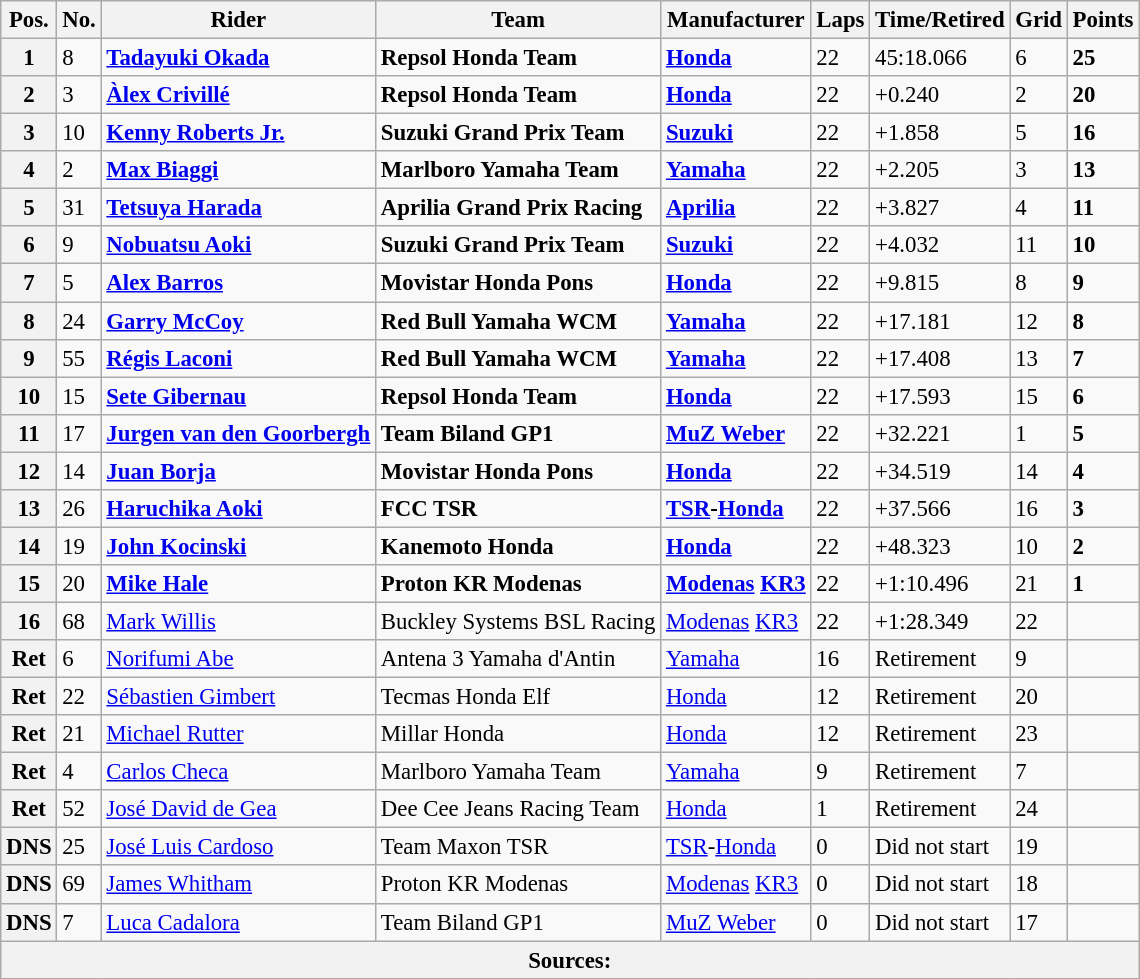<table class="wikitable" style="font-size: 95%;">
<tr>
<th>Pos.</th>
<th>No.</th>
<th>Rider</th>
<th>Team</th>
<th>Manufacturer</th>
<th>Laps</th>
<th>Time/Retired</th>
<th>Grid</th>
<th>Points</th>
</tr>
<tr>
<th>1</th>
<td>8</td>
<td> <strong><a href='#'>Tadayuki Okada</a></strong></td>
<td><strong>Repsol Honda Team</strong></td>
<td><strong><a href='#'>Honda</a></strong></td>
<td>22</td>
<td>45:18.066</td>
<td>6</td>
<td><strong>25</strong></td>
</tr>
<tr>
<th>2</th>
<td>3</td>
<td> <strong><a href='#'>Àlex Crivillé</a></strong></td>
<td><strong>Repsol Honda Team</strong></td>
<td><strong><a href='#'>Honda</a></strong></td>
<td>22</td>
<td>+0.240</td>
<td>2</td>
<td><strong>20</strong></td>
</tr>
<tr>
<th>3</th>
<td>10</td>
<td> <strong><a href='#'>Kenny Roberts Jr.</a></strong></td>
<td><strong>Suzuki Grand Prix Team</strong></td>
<td><strong><a href='#'>Suzuki</a></strong></td>
<td>22</td>
<td>+1.858</td>
<td>5</td>
<td><strong>16</strong></td>
</tr>
<tr>
<th>4</th>
<td>2</td>
<td> <strong><a href='#'>Max Biaggi</a></strong></td>
<td><strong>Marlboro Yamaha Team</strong></td>
<td><strong><a href='#'>Yamaha</a></strong></td>
<td>22</td>
<td>+2.205</td>
<td>3</td>
<td><strong>13</strong></td>
</tr>
<tr>
<th>5</th>
<td>31</td>
<td> <strong><a href='#'>Tetsuya Harada</a></strong></td>
<td><strong>Aprilia Grand Prix Racing</strong></td>
<td><strong><a href='#'>Aprilia</a></strong></td>
<td>22</td>
<td>+3.827</td>
<td>4</td>
<td><strong>11</strong></td>
</tr>
<tr>
<th>6</th>
<td>9</td>
<td> <strong><a href='#'>Nobuatsu Aoki</a></strong></td>
<td><strong>Suzuki Grand Prix Team</strong></td>
<td><strong><a href='#'>Suzuki</a></strong></td>
<td>22</td>
<td>+4.032</td>
<td>11</td>
<td><strong>10</strong></td>
</tr>
<tr>
<th>7</th>
<td>5</td>
<td> <strong><a href='#'>Alex Barros</a></strong></td>
<td><strong>Movistar Honda Pons</strong></td>
<td><strong><a href='#'>Honda</a></strong></td>
<td>22</td>
<td>+9.815</td>
<td>8</td>
<td><strong>9</strong></td>
</tr>
<tr>
<th>8</th>
<td>24</td>
<td> <strong><a href='#'>Garry McCoy</a></strong></td>
<td><strong>Red Bull Yamaha WCM</strong></td>
<td><strong><a href='#'>Yamaha</a></strong></td>
<td>22</td>
<td>+17.181</td>
<td>12</td>
<td><strong>8</strong></td>
</tr>
<tr>
<th>9</th>
<td>55</td>
<td> <strong><a href='#'>Régis Laconi</a></strong></td>
<td><strong>Red Bull Yamaha WCM</strong></td>
<td><strong><a href='#'>Yamaha</a></strong></td>
<td>22</td>
<td>+17.408</td>
<td>13</td>
<td><strong>7</strong></td>
</tr>
<tr>
<th>10</th>
<td>15</td>
<td> <strong><a href='#'>Sete Gibernau</a></strong></td>
<td><strong>Repsol Honda Team</strong></td>
<td><strong><a href='#'>Honda</a></strong></td>
<td>22</td>
<td>+17.593</td>
<td>15</td>
<td><strong>6</strong></td>
</tr>
<tr>
<th>11</th>
<td>17</td>
<td> <strong><a href='#'>Jurgen van den Goorbergh</a></strong></td>
<td><strong>Team Biland GP1</strong></td>
<td><strong><a href='#'>MuZ Weber</a></strong></td>
<td>22</td>
<td>+32.221</td>
<td>1</td>
<td><strong>5</strong></td>
</tr>
<tr>
<th>12</th>
<td>14</td>
<td> <strong><a href='#'>Juan Borja</a></strong></td>
<td><strong>Movistar Honda Pons</strong></td>
<td><strong><a href='#'>Honda</a></strong></td>
<td>22</td>
<td>+34.519</td>
<td>14</td>
<td><strong>4</strong></td>
</tr>
<tr>
<th>13</th>
<td>26</td>
<td> <strong><a href='#'>Haruchika Aoki</a></strong></td>
<td><strong>FCC TSR</strong></td>
<td><strong><a href='#'>TSR</a>-<a href='#'>Honda</a></strong></td>
<td>22</td>
<td>+37.566</td>
<td>16</td>
<td><strong>3</strong></td>
</tr>
<tr>
<th>14</th>
<td>19</td>
<td> <strong><a href='#'>John Kocinski</a></strong></td>
<td><strong>Kanemoto Honda</strong></td>
<td><strong><a href='#'>Honda</a></strong></td>
<td>22</td>
<td>+48.323</td>
<td>10</td>
<td><strong>2</strong></td>
</tr>
<tr>
<th>15</th>
<td>20</td>
<td> <strong><a href='#'>Mike Hale</a></strong></td>
<td><strong>Proton KR Modenas</strong></td>
<td><strong><a href='#'>Modenas</a> <a href='#'>KR3</a></strong></td>
<td>22</td>
<td>+1:10.496</td>
<td>21</td>
<td><strong>1</strong></td>
</tr>
<tr>
<th>16</th>
<td>68</td>
<td> <a href='#'>Mark Willis</a></td>
<td>Buckley Systems BSL Racing</td>
<td><a href='#'>Modenas</a> <a href='#'>KR3</a></td>
<td>22</td>
<td>+1:28.349</td>
<td>22</td>
<td></td>
</tr>
<tr>
<th>Ret</th>
<td>6</td>
<td> <a href='#'>Norifumi Abe</a></td>
<td>Antena 3 Yamaha d'Antin</td>
<td><a href='#'>Yamaha</a></td>
<td>16</td>
<td>Retirement</td>
<td>9</td>
<td></td>
</tr>
<tr>
<th>Ret</th>
<td>22</td>
<td> <a href='#'>Sébastien Gimbert</a></td>
<td>Tecmas Honda Elf</td>
<td><a href='#'>Honda</a></td>
<td>12</td>
<td>Retirement</td>
<td>20</td>
<td></td>
</tr>
<tr>
<th>Ret</th>
<td>21</td>
<td> <a href='#'>Michael Rutter</a></td>
<td>Millar Honda</td>
<td><a href='#'>Honda</a></td>
<td>12</td>
<td>Retirement</td>
<td>23</td>
<td></td>
</tr>
<tr>
<th>Ret</th>
<td>4</td>
<td> <a href='#'>Carlos Checa</a></td>
<td>Marlboro Yamaha Team</td>
<td><a href='#'>Yamaha</a></td>
<td>9</td>
<td>Retirement</td>
<td>7</td>
<td></td>
</tr>
<tr>
<th>Ret</th>
<td>52</td>
<td> <a href='#'>José David de Gea</a></td>
<td>Dee Cee Jeans Racing Team</td>
<td><a href='#'>Honda</a></td>
<td>1</td>
<td>Retirement</td>
<td>24</td>
<td></td>
</tr>
<tr>
<th>DNS</th>
<td>25</td>
<td> <a href='#'>José Luis Cardoso</a></td>
<td>Team Maxon TSR</td>
<td><a href='#'>TSR</a>-<a href='#'>Honda</a></td>
<td>0</td>
<td>Did not start</td>
<td>19</td>
<td></td>
</tr>
<tr>
<th>DNS</th>
<td>69</td>
<td> <a href='#'>James Whitham</a></td>
<td>Proton KR Modenas</td>
<td><a href='#'>Modenas</a> <a href='#'>KR3</a></td>
<td>0</td>
<td>Did not start</td>
<td>18</td>
<td></td>
</tr>
<tr>
<th>DNS</th>
<td>7</td>
<td> <a href='#'>Luca Cadalora</a></td>
<td>Team Biland GP1</td>
<td><a href='#'>MuZ Weber</a></td>
<td>0</td>
<td>Did not start</td>
<td>17</td>
<td></td>
</tr>
<tr>
<th colspan=9>Sources: </th>
</tr>
</table>
